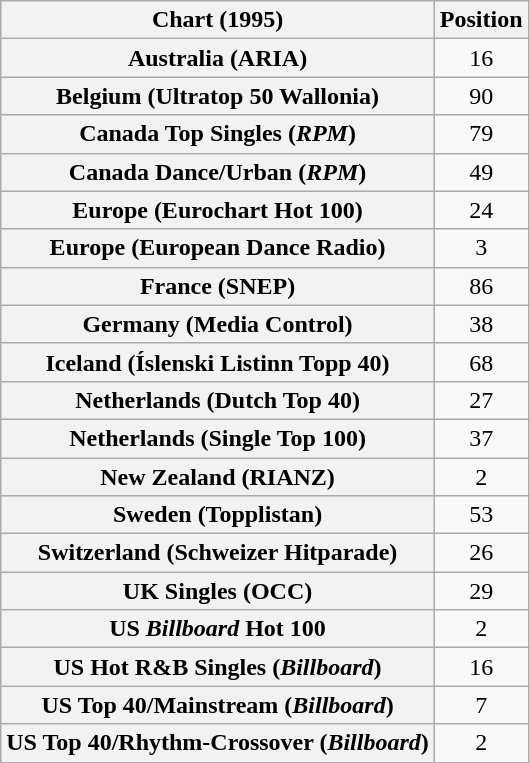<table class="wikitable sortable plainrowheaders" style="text-align:center">
<tr>
<th>Chart (1995)</th>
<th>Position</th>
</tr>
<tr>
<th scope="row">Australia (ARIA)</th>
<td>16</td>
</tr>
<tr>
<th scope="row">Belgium (Ultratop 50 Wallonia)</th>
<td>90</td>
</tr>
<tr>
<th scope="row">Canada Top Singles (<em>RPM</em>)</th>
<td>79</td>
</tr>
<tr>
<th scope="row">Canada Dance/Urban (<em>RPM</em>)</th>
<td>49</td>
</tr>
<tr>
<th scope="row">Europe (Eurochart Hot 100)</th>
<td>24</td>
</tr>
<tr>
<th scope="row">Europe (European Dance Radio)</th>
<td>3</td>
</tr>
<tr>
<th scope="row">France (SNEP)</th>
<td>86</td>
</tr>
<tr>
<th scope="row">Germany (Media Control)</th>
<td>38</td>
</tr>
<tr>
<th scope="row">Iceland (Íslenski Listinn Topp 40)</th>
<td>68</td>
</tr>
<tr>
<th scope="row">Netherlands (Dutch Top 40)</th>
<td>27</td>
</tr>
<tr>
<th scope="row">Netherlands (Single Top 100)</th>
<td>37</td>
</tr>
<tr>
<th scope="row">New Zealand (RIANZ)</th>
<td>2</td>
</tr>
<tr>
<th scope="row">Sweden (Topplistan)</th>
<td>53</td>
</tr>
<tr>
<th scope="row">Switzerland (Schweizer Hitparade)</th>
<td>26</td>
</tr>
<tr>
<th scope="row">UK Singles (OCC)</th>
<td>29</td>
</tr>
<tr>
<th scope="row">US <em>Billboard</em> Hot 100</th>
<td>2</td>
</tr>
<tr>
<th scope="row">US Hot R&B Singles (<em>Billboard</em>)</th>
<td>16</td>
</tr>
<tr>
<th scope="row">US Top 40/Mainstream (<em>Billboard</em>)</th>
<td>7</td>
</tr>
<tr>
<th scope="row">US Top 40/Rhythm-Crossover (<em>Billboard</em>)</th>
<td>2</td>
</tr>
</table>
